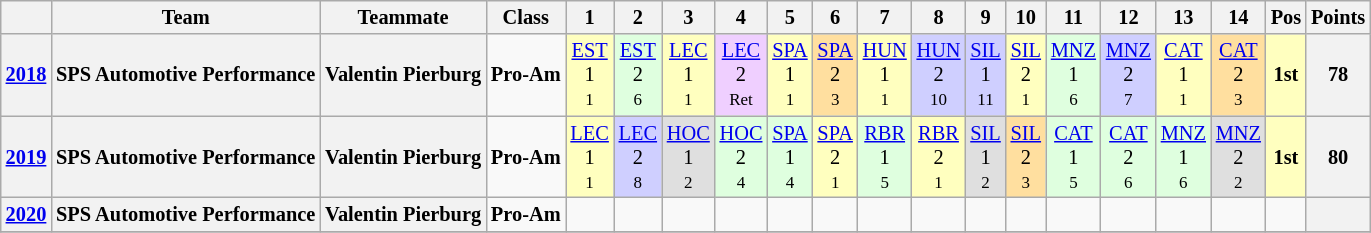<table class="wikitable" style="font-size:85%; text-align:center">
<tr>
<th valign="middle"></th>
<th>Team</th>
<th valign="middle">Teammate</th>
<th valign="middle">Class</th>
<th>1</th>
<th>2</th>
<th>3</th>
<th>4</th>
<th>5</th>
<th>6</th>
<th>7</th>
<th>8</th>
<th>9</th>
<th>10</th>
<th>11</th>
<th>12</th>
<th>13</th>
<th>14</th>
<th>Pos</th>
<th valign="middle">Points</th>
</tr>
<tr>
<th><a href='#'>2018</a></th>
<th nowrap> SPS Automotive Performance</th>
<th nowrap> Valentin Pierburg</th>
<td nowrap><strong>Pro-Am</strong></td>
<td style="background:#FFFFBF;"><a href='#'>EST</a><br>1<br><small>1</small></td>
<td style="background:#DFFFDF;"><a href='#'>EST</a><br>2<br><small>6</small></td>
<td style="background:#FFFFBF;"><a href='#'>LEC</a><br>1<br><small>1</small></td>
<td style="background:#EFCFFF;"><a href='#'>LEC</a><br>2<br><small>Ret</small></td>
<td style="background:#FFFFBF;"><a href='#'>SPA</a><br>1<br><small>1</small></td>
<td style="background:#FFDF9F;"><a href='#'>SPA</a><br>2<br><small>3</small></td>
<td style="background:#FFFFBF;"><a href='#'>HUN</a><br>1<br><small>1</small></td>
<td style="background:#CFCFFF;"><a href='#'>HUN</a><br>2<br><small>10</small></td>
<td style="background:#CFCFFF;"><a href='#'>SIL</a><br>1<br><small>11</small></td>
<td style="background:#FFFFBF;"><a href='#'>SIL</a><br>2<br><small>1</small></td>
<td style="background:#DFFFDF;"><a href='#'>MNZ</a><br>1<br><small>6</small></td>
<td style="background:#CFCFFF;"><a href='#'>MNZ</a><br>2<br><small>7</small></td>
<td style="background:#FFFFBF;"><a href='#'>CAT</a><br>1<br><small>1</small></td>
<td style="background:#FFDF9F;"><a href='#'>CAT</a><br>2<br><small>3</small></td>
<td style="background:#FFFFBF;"><strong>1st</strong></td>
<th>78</th>
</tr>
<tr>
<th><a href='#'>2019</a></th>
<th nowrap> SPS Automotive Performance</th>
<th nowrap> Valentin Pierburg</th>
<td nowrap><strong>Pro-Am</strong></td>
<td style="background:#FFFFBF;"><a href='#'>LEC</a><br>1<br><small>1</small></td>
<td style="background:#CFCFFF;"><a href='#'>LEC</a><br>2<br><small>8</small></td>
<td style="background:#DFDFDF;"><a href='#'>HOC</a><br>1<br><small>2</small></td>
<td style="background:#DFFFDF;"><a href='#'>HOC</a><br>2<br><small>4</small></td>
<td style="background:#DFFFDF;"><a href='#'>SPA</a><br>1<br><small>4</small></td>
<td style="background:#FFFFBF;"><a href='#'>SPA</a><br>2<br><small>1</small></td>
<td style="background:#DFFFDF;"><a href='#'>RBR</a><br>1<br><small>5</small></td>
<td style="background:#FFFFBF;"><a href='#'>RBR</a><br>2<br><small>1</small></td>
<td style="background:#DFDFDF;"><a href='#'>SIL</a><br>1<br><small>2</small></td>
<td style="background:#FFDF9F;"><a href='#'>SIL</a><br>2<br><small>3</small></td>
<td style="background:#DFFFDF;"><a href='#'>CAT</a><br>1<br><small>5</small></td>
<td style="background:#DFFFDF;"><a href='#'>CAT</a><br>2<br><small>6</small></td>
<td style="background:#DFFFDF;"><a href='#'>MNZ</a><br>1<br><small>6</small></td>
<td style="background:#DFDFDF;"><a href='#'>MNZ</a><br>2<br><small>2</small></td>
<td style="background:#FFFFBF;"><strong>1st</strong></td>
<th>80</th>
</tr>
<tr>
<th><a href='#'>2020</a></th>
<th nowrap> SPS Automotive Performance</th>
<th nowrap> Valentin Pierburg</th>
<td nowrap><strong>Pro-Am</strong></td>
<td></td>
<td></td>
<td></td>
<td></td>
<td></td>
<td></td>
<td></td>
<td></td>
<td></td>
<td></td>
<td></td>
<td></td>
<td></td>
<td></td>
<td></td>
<th></th>
</tr>
<tr>
</tr>
</table>
